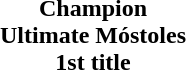<table width="100%" cellspacing="0">
<tr>
<td align="center"></td>
</tr>
<tr>
<td align="center"><strong>Champion<br>Ultimate Móstoles<br>1st title</strong></td>
</tr>
</table>
